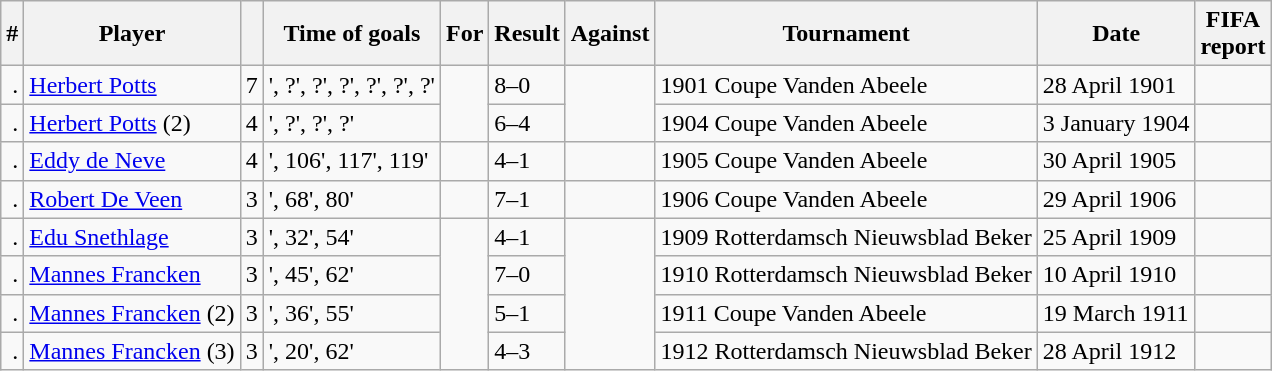<table class="wikitable plainrowheaders sortable">
<tr>
<th scope=col>#</th>
<th scope=col>Player</th>
<th scope=col></th>
<th scope=col>Time of goals</th>
<th scope=col>For</th>
<th scope=col>Result</th>
<th scope=col>Against</th>
<th scope=col>Tournament</th>
<th scope=col>Date</th>
<th scope=col class="unsortable">FIFA<br>report</th>
</tr>
<tr>
<td align="right">.</td>
<td><a href='#'>Herbert Potts</a></td>
<td align="center">7</td>
<td>', ?', ?', ?', ?', ?', ?'</td>
<td rowspan="2"></td>
<td>8–0</td>
<td rowspan="2"></td>
<td>1901 Coupe Vanden Abeele</td>
<td>28 April 1901</td>
<td></td>
</tr>
<tr>
<td align="right">.</td>
<td><a href='#'>Herbert Potts</a> (2)</td>
<td align="center">4</td>
<td>', ?', ?', ?'</td>
<td>6–4</td>
<td>1904 Coupe Vanden Abeele</td>
<td>3 January 1904</td>
<td></td>
</tr>
<tr>
<td align="right">.</td>
<td><a href='#'>Eddy de Neve</a></td>
<td align="center">4</td>
<td>', 106', 117', 119'</td>
<td></td>
<td>4–1</td>
<td></td>
<td>1905 Coupe Vanden Abeele</td>
<td>30 April 1905</td>
<td></td>
</tr>
<tr>
<td align="right">.</td>
<td><a href='#'>Robert De Veen</a></td>
<td align="center">3</td>
<td>', 68', 80'</td>
<td></td>
<td>7–1</td>
<td></td>
<td>1906 Coupe Vanden Abeele</td>
<td>29 April 1906</td>
<td></td>
</tr>
<tr>
<td align="right">.</td>
<td><a href='#'>Edu Snethlage</a></td>
<td align="center">3</td>
<td>', 32', 54'</td>
<td rowspan="4"></td>
<td>4–1</td>
<td rowspan="4"></td>
<td>1909 Rotterdamsch Nieuwsblad Beker</td>
<td>25 April 1909</td>
<td></td>
</tr>
<tr>
<td align="right">.</td>
<td><a href='#'>Mannes Francken</a></td>
<td align="center">3</td>
<td>', 45', 62'</td>
<td>7–0</td>
<td>1910 Rotterdamsch Nieuwsblad Beker</td>
<td>10 April 1910</td>
<td></td>
</tr>
<tr>
<td align="right">.</td>
<td><a href='#'>Mannes Francken</a> (2)</td>
<td align="center">3</td>
<td>', 36', 55'</td>
<td>5–1</td>
<td>1911 Coupe Vanden Abeele</td>
<td>19 March 1911</td>
<td></td>
</tr>
<tr>
<td align="right">.</td>
<td><a href='#'>Mannes Francken</a> (3)</td>
<td align="center">3</td>
<td>', 20', 62'</td>
<td>4–3</td>
<td>1912 Rotterdamsch Nieuwsblad Beker</td>
<td>28 April 1912</td>
<td></td>
</tr>
</table>
